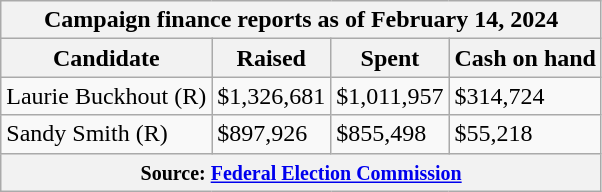<table class="wikitable sortable">
<tr>
<th colspan=4>Campaign finance reports as of February 14, 2024</th>
</tr>
<tr style="text-align:center;">
<th>Candidate</th>
<th>Raised</th>
<th>Spent</th>
<th>Cash on hand</th>
</tr>
<tr>
<td>Laurie Buckhout (R)</td>
<td>$1,326,681</td>
<td>$1,011,957</td>
<td>$314,724</td>
</tr>
<tr>
<td>Sandy Smith (R)</td>
<td>$897,926</td>
<td>$855,498</td>
<td>$55,218</td>
</tr>
<tr>
<th colspan="4"><small>Source: <a href='#'>Federal Election Commission</a></small></th>
</tr>
</table>
